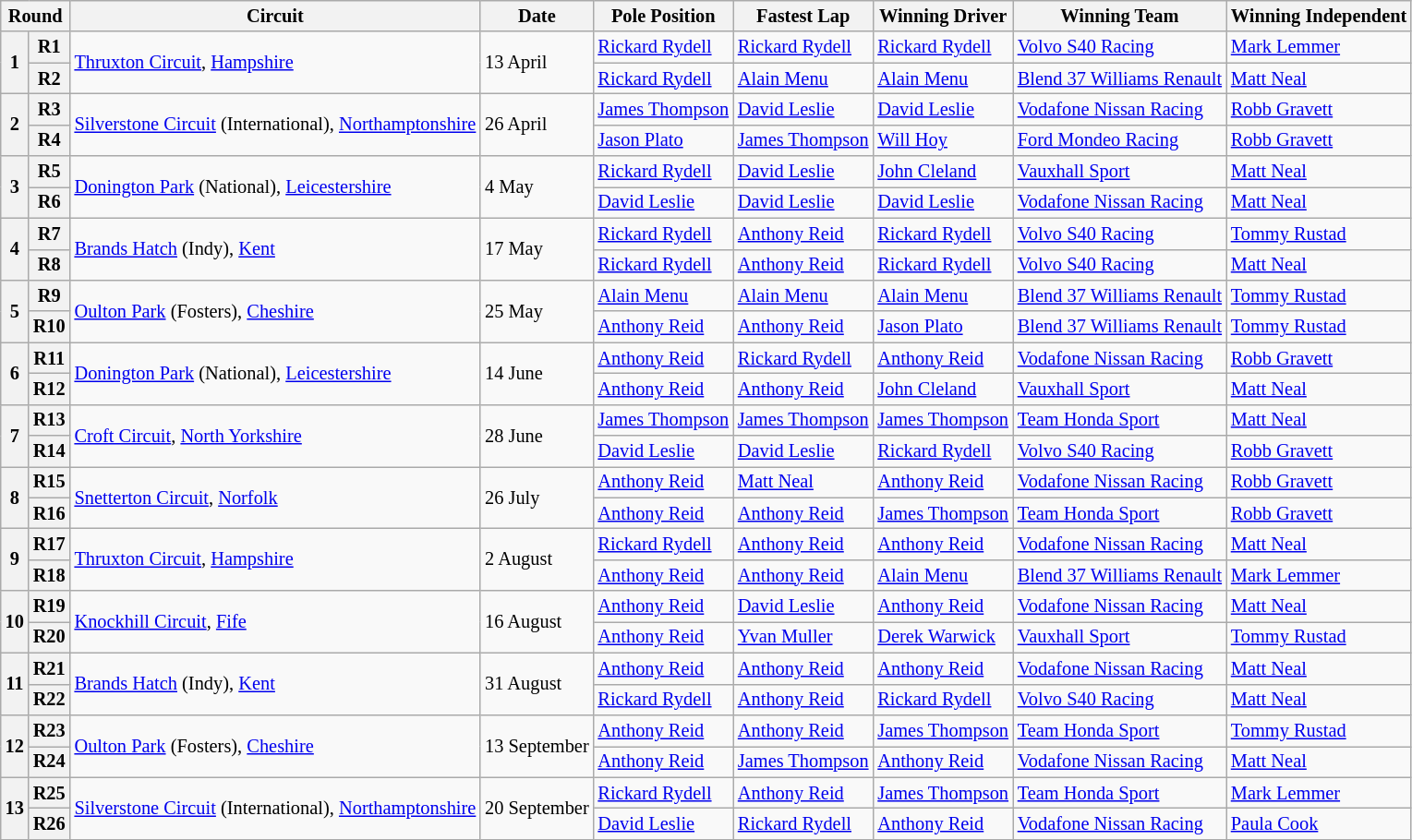<table class="wikitable" style="font-size: 85%">
<tr>
<th colspan=2>Round</th>
<th>Circuit</th>
<th>Date</th>
<th>Pole Position</th>
<th>Fastest Lap</th>
<th>Winning Driver</th>
<th>Winning Team</th>
<th nowrap>Winning Independent</th>
</tr>
<tr>
<th rowspan=2>1</th>
<th>R1</th>
<td rowspan=2><a href='#'>Thruxton Circuit</a>, <a href='#'>Hampshire</a></td>
<td rowspan=2>13 April</td>
<td> <a href='#'>Rickard Rydell</a></td>
<td> <a href='#'>Rickard Rydell</a></td>
<td> <a href='#'>Rickard Rydell</a></td>
<td><a href='#'>Volvo S40 Racing</a></td>
<td> <a href='#'>Mark Lemmer</a></td>
</tr>
<tr>
<th>R2</th>
<td> <a href='#'>Rickard Rydell</a></td>
<td> <a href='#'>Alain Menu</a></td>
<td> <a href='#'>Alain Menu</a></td>
<td nowrap><a href='#'>Blend 37 Williams Renault</a></td>
<td> <a href='#'>Matt Neal</a></td>
</tr>
<tr>
<th rowspan=2>2</th>
<th>R3</th>
<td rowspan=2><a href='#'>Silverstone Circuit</a> (International), <a href='#'>Northamptonshire</a></td>
<td rowspan=2>26 April</td>
<td> <a href='#'>James Thompson</a></td>
<td> <a href='#'>David Leslie</a></td>
<td> <a href='#'>David Leslie</a></td>
<td><a href='#'>Vodafone Nissan Racing</a></td>
<td> <a href='#'>Robb Gravett</a></td>
</tr>
<tr>
<th>R4</th>
<td> <a href='#'>Jason Plato</a></td>
<td> <a href='#'>James Thompson</a></td>
<td> <a href='#'>Will Hoy</a></td>
<td><a href='#'>Ford Mondeo Racing</a></td>
<td> <a href='#'>Robb Gravett</a></td>
</tr>
<tr>
<th rowspan=2>3</th>
<th>R5</th>
<td rowspan=2><a href='#'>Donington Park</a> (National), <a href='#'>Leicestershire</a></td>
<td rowspan=2>4 May</td>
<td> <a href='#'>Rickard Rydell</a></td>
<td> <a href='#'>David Leslie</a></td>
<td> <a href='#'>John Cleland</a></td>
<td><a href='#'>Vauxhall Sport</a></td>
<td> <a href='#'>Matt Neal</a></td>
</tr>
<tr>
<th>R6</th>
<td> <a href='#'>David Leslie</a></td>
<td> <a href='#'>David Leslie</a></td>
<td> <a href='#'>David Leslie</a></td>
<td><a href='#'>Vodafone Nissan Racing</a></td>
<td> <a href='#'>Matt Neal</a></td>
</tr>
<tr>
<th rowspan=2>4</th>
<th>R7</th>
<td rowspan=2><a href='#'>Brands Hatch</a> (Indy), <a href='#'>Kent</a></td>
<td rowspan=2>17 May</td>
<td> <a href='#'>Rickard Rydell</a></td>
<td> <a href='#'>Anthony Reid</a></td>
<td> <a href='#'>Rickard Rydell</a></td>
<td><a href='#'>Volvo S40 Racing</a></td>
<td nowrap> <a href='#'>Tommy Rustad</a></td>
</tr>
<tr>
<th>R8</th>
<td> <a href='#'>Rickard Rydell</a></td>
<td> <a href='#'>Anthony Reid</a></td>
<td> <a href='#'>Rickard Rydell</a></td>
<td><a href='#'>Volvo S40 Racing</a></td>
<td> <a href='#'>Matt Neal</a></td>
</tr>
<tr>
<th rowspan=2>5</th>
<th>R9</th>
<td rowspan=2><a href='#'>Oulton Park</a> (Fosters), <a href='#'>Cheshire</a></td>
<td rowspan=2>25 May</td>
<td> <a href='#'>Alain Menu</a></td>
<td> <a href='#'>Alain Menu</a></td>
<td> <a href='#'>Alain Menu</a></td>
<td><a href='#'>Blend 37 Williams Renault</a></td>
<td> <a href='#'>Tommy Rustad</a></td>
</tr>
<tr>
<th>R10</th>
<td> <a href='#'>Anthony Reid</a></td>
<td> <a href='#'>Anthony Reid</a></td>
<td> <a href='#'>Jason Plato</a></td>
<td><a href='#'>Blend 37 Williams Renault</a></td>
<td> <a href='#'>Tommy Rustad</a></td>
</tr>
<tr>
<th rowspan=2>6</th>
<th>R11</th>
<td rowspan=2><a href='#'>Donington Park</a> (National), <a href='#'>Leicestershire</a></td>
<td rowspan=2>14 June</td>
<td> <a href='#'>Anthony Reid</a></td>
<td> <a href='#'>Rickard Rydell</a></td>
<td> <a href='#'>Anthony Reid</a></td>
<td><a href='#'>Vodafone Nissan Racing</a></td>
<td> <a href='#'>Robb Gravett</a></td>
</tr>
<tr>
<th>R12</th>
<td> <a href='#'>Anthony Reid</a></td>
<td> <a href='#'>Anthony Reid</a></td>
<td> <a href='#'>John Cleland</a></td>
<td><a href='#'>Vauxhall Sport</a></td>
<td> <a href='#'>Matt Neal</a></td>
</tr>
<tr>
<th rowspan=2>7</th>
<th>R13</th>
<td rowspan=2><a href='#'>Croft Circuit</a>, <a href='#'>North Yorkshire</a></td>
<td rowspan=2>28 June</td>
<td nowrap> <a href='#'>James Thompson</a></td>
<td nowrap> <a href='#'>James Thompson</a></td>
<td nowrap> <a href='#'>James Thompson</a></td>
<td><a href='#'>Team Honda Sport</a></td>
<td> <a href='#'>Matt Neal</a></td>
</tr>
<tr>
<th>R14</th>
<td> <a href='#'>David Leslie</a></td>
<td> <a href='#'>David Leslie</a></td>
<td> <a href='#'>Rickard Rydell</a></td>
<td><a href='#'>Volvo S40 Racing</a></td>
<td> <a href='#'>Robb Gravett</a></td>
</tr>
<tr>
<th rowspan=2>8</th>
<th>R15</th>
<td rowspan=2><a href='#'>Snetterton Circuit</a>, <a href='#'>Norfolk</a></td>
<td rowspan=2>26 July</td>
<td> <a href='#'>Anthony Reid</a></td>
<td> <a href='#'>Matt Neal</a></td>
<td> <a href='#'>Anthony Reid</a></td>
<td><a href='#'>Vodafone Nissan Racing</a></td>
<td> <a href='#'>Robb Gravett</a></td>
</tr>
<tr>
<th>R16</th>
<td> <a href='#'>Anthony Reid</a></td>
<td> <a href='#'>Anthony Reid</a></td>
<td> <a href='#'>James Thompson</a></td>
<td><a href='#'>Team Honda Sport</a></td>
<td> <a href='#'>Robb Gravett</a></td>
</tr>
<tr>
<th rowspan=2>9</th>
<th>R17</th>
<td rowspan=2><a href='#'>Thruxton Circuit</a>, <a href='#'>Hampshire</a></td>
<td rowspan=2>2 August</td>
<td> <a href='#'>Rickard Rydell</a></td>
<td> <a href='#'>Anthony Reid</a></td>
<td> <a href='#'>Anthony Reid</a></td>
<td><a href='#'>Vodafone Nissan Racing</a></td>
<td> <a href='#'>Matt Neal</a></td>
</tr>
<tr>
<th>R18</th>
<td> <a href='#'>Anthony Reid</a></td>
<td> <a href='#'>Anthony Reid</a></td>
<td> <a href='#'>Alain Menu</a></td>
<td><a href='#'>Blend 37 Williams Renault</a></td>
<td> <a href='#'>Mark Lemmer</a></td>
</tr>
<tr>
<th rowspan=2>10</th>
<th>R19</th>
<td rowspan=2><a href='#'>Knockhill Circuit</a>, <a href='#'>Fife</a></td>
<td rowspan=2>16 August</td>
<td> <a href='#'>Anthony Reid</a></td>
<td> <a href='#'>David Leslie</a></td>
<td> <a href='#'>Anthony Reid</a></td>
<td><a href='#'>Vodafone Nissan Racing</a></td>
<td> <a href='#'>Matt Neal</a></td>
</tr>
<tr>
<th>R20</th>
<td> <a href='#'>Anthony Reid</a></td>
<td> <a href='#'>Yvan Muller</a></td>
<td> <a href='#'>Derek Warwick</a></td>
<td><a href='#'>Vauxhall Sport</a></td>
<td> <a href='#'>Tommy Rustad</a></td>
</tr>
<tr>
<th rowspan=2>11</th>
<th>R21</th>
<td rowspan=2><a href='#'>Brands Hatch</a> (Indy), <a href='#'>Kent</a></td>
<td rowspan=2>31 August</td>
<td> <a href='#'>Anthony Reid</a></td>
<td> <a href='#'>Anthony Reid</a></td>
<td> <a href='#'>Anthony Reid</a></td>
<td><a href='#'>Vodafone Nissan Racing</a></td>
<td> <a href='#'>Matt Neal</a></td>
</tr>
<tr>
<th>R22</th>
<td> <a href='#'>Rickard Rydell</a></td>
<td> <a href='#'>Anthony Reid</a></td>
<td> <a href='#'>Rickard Rydell</a></td>
<td><a href='#'>Volvo S40 Racing</a></td>
<td> <a href='#'>Matt Neal</a></td>
</tr>
<tr>
<th rowspan=2>12</th>
<th>R23</th>
<td rowspan=2><a href='#'>Oulton Park</a> (Fosters), <a href='#'>Cheshire</a></td>
<td rowspan=2>13 September</td>
<td> <a href='#'>Anthony Reid</a></td>
<td> <a href='#'>Anthony Reid</a></td>
<td> <a href='#'>James Thompson</a></td>
<td><a href='#'>Team Honda Sport</a></td>
<td> <a href='#'>Tommy Rustad</a></td>
</tr>
<tr>
<th>R24</th>
<td> <a href='#'>Anthony Reid</a></td>
<td> <a href='#'>James Thompson</a></td>
<td> <a href='#'>Anthony Reid</a></td>
<td><a href='#'>Vodafone Nissan Racing</a></td>
<td> <a href='#'>Matt Neal</a></td>
</tr>
<tr>
<th rowspan=2>13</th>
<th>R25</th>
<td rowspan=2 nowrap><a href='#'>Silverstone Circuit</a> (International), <a href='#'>Northamptonshire</a></td>
<td rowspan=2 nowrap>20 September</td>
<td> <a href='#'>Rickard Rydell</a></td>
<td> <a href='#'>Anthony Reid</a></td>
<td> <a href='#'>James Thompson</a></td>
<td><a href='#'>Team Honda Sport</a></td>
<td> <a href='#'>Mark Lemmer</a></td>
</tr>
<tr>
<th>R26</th>
<td> <a href='#'>David Leslie</a></td>
<td> <a href='#'>Rickard Rydell</a></td>
<td> <a href='#'>Anthony Reid</a></td>
<td><a href='#'>Vodafone Nissan Racing</a></td>
<td> <a href='#'>Paula Cook</a></td>
</tr>
</table>
